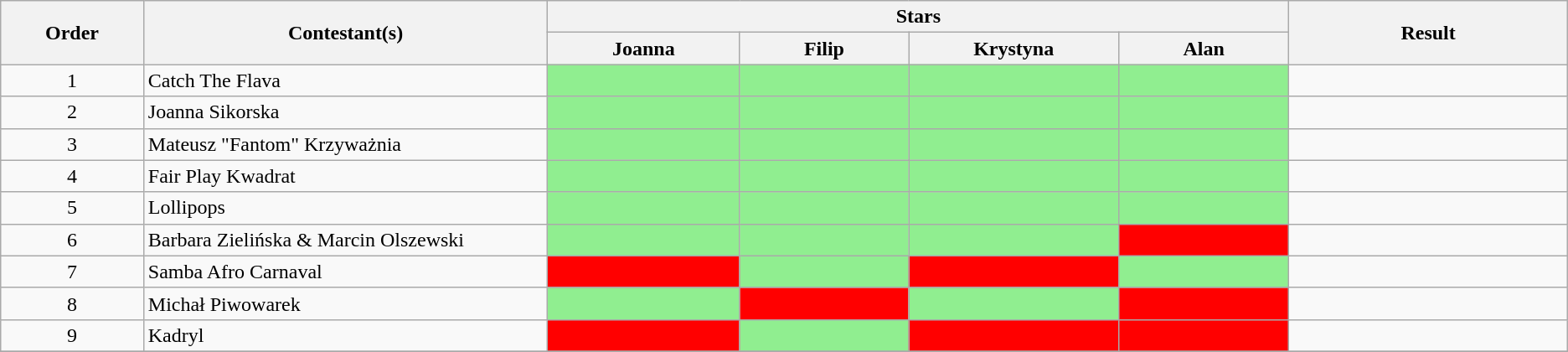<table class="wikitable">
<tr>
<th style="width:2%;" rowspan="2">Order</th>
<th style="width:7%;" rowspan="2">Contestant(s)</th>
<th style="width:9%;" colspan="4">Stars</th>
<th style="width:5%;" rowspan="2">Result</th>
</tr>
<tr>
<th style="width:3%;">Joanna</th>
<th style="width:3%;">Filip</th>
<th style="width:3%;">Krystyna</th>
<th style="width:3%;">Alan</th>
</tr>
<tr>
<td style="text-align:center">1</td>
<td>Catch The Flava</td>
<td bgcolor="lightgreen"></td>
<td bgcolor="lightgreen"></td>
<td bgcolor="lightgreen"></td>
<td bgcolor="lightgreen"></td>
<td></td>
</tr>
<tr>
<td style="text-align:center">2</td>
<td>Joanna Sikorska</td>
<td bgcolor="lightgreen"></td>
<td bgcolor="lightgreen"></td>
<td bgcolor="lightgreen"></td>
<td bgcolor="lightgreen"></td>
<td></td>
</tr>
<tr>
<td style="text-align:center">3</td>
<td>Mateusz "Fantom" Krzyważnia</td>
<td bgcolor="lightgreen"></td>
<td bgcolor="lightgreen"></td>
<td bgcolor="lightgreen"></td>
<td bgcolor="lightgreen"></td>
<td></td>
</tr>
<tr>
<td style="text-align:center">4</td>
<td>Fair Play Kwadrat</td>
<td bgcolor="lightgreen"></td>
<td bgcolor="lightgreen"></td>
<td bgcolor="lightgreen"></td>
<td bgcolor="lightgreen"></td>
<td></td>
</tr>
<tr>
<td style="text-align:center">5</td>
<td>Lollipops</td>
<td bgcolor="lightgreen"></td>
<td bgcolor="lightgreen"></td>
<td bgcolor="lightgreen"></td>
<td bgcolor="lightgreen"></td>
<td></td>
</tr>
<tr>
<td style="text-align:center">6</td>
<td>Barbara Zielińska & Marcin Olszewski</td>
<td bgcolor="lightgreen"></td>
<td bgcolor="lightgreen"></td>
<td bgcolor="lightgreen"></td>
<td bgcolor="red"></td>
<td></td>
</tr>
<tr>
<td style="text-align:center">7</td>
<td>Samba Afro Carnaval</td>
<td bgcolor="red"></td>
<td bgcolor="lightgreen"></td>
<td bgcolor="red"></td>
<td bgcolor="lightgreen"></td>
<td></td>
</tr>
<tr>
<td style="text-align:center">8</td>
<td>Michał Piwowarek</td>
<td bgcolor="lightgreen"></td>
<td bgcolor="red"></td>
<td bgcolor="lightgreen"></td>
<td bgcolor="red"></td>
<td></td>
</tr>
<tr>
<td style="text-align:center">9</td>
<td>Kadryl</td>
<td bgcolor="red"></td>
<td bgcolor="lightgreen"></td>
<td bgcolor="red"></td>
<td bgcolor="red"></td>
<td></td>
</tr>
<tr>
</tr>
</table>
